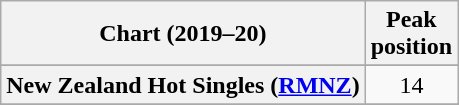<table class="wikitable sortable plainrowheaders" style="text-align:center">
<tr>
<th scope="col">Chart (2019–20)</th>
<th scope="col">Peak<br>position</th>
</tr>
<tr>
</tr>
<tr>
<th scope="row">New Zealand Hot Singles (<a href='#'>RMNZ</a>)</th>
<td>14</td>
</tr>
<tr>
</tr>
<tr>
</tr>
</table>
